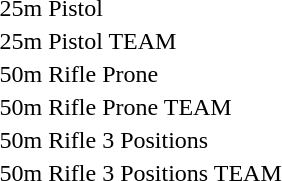<table>
<tr>
<td>25m Pistol</td>
<td></td>
<td></td>
<td></td>
</tr>
<tr>
<td>25m Pistol TEAM</td>
<td></td>
<td></td>
<td></td>
</tr>
<tr>
<td>50m Rifle Prone</td>
<td></td>
<td></td>
<td></td>
</tr>
<tr>
<td>50m Rifle Prone TEAM</td>
<td></td>
<td></td>
<td></td>
</tr>
<tr>
<td>50m Rifle 3 Positions</td>
<td></td>
<td></td>
<td></td>
</tr>
<tr>
<td>50m Rifle 3 Positions TEAM</td>
<td></td>
<td></td>
<td></td>
</tr>
</table>
